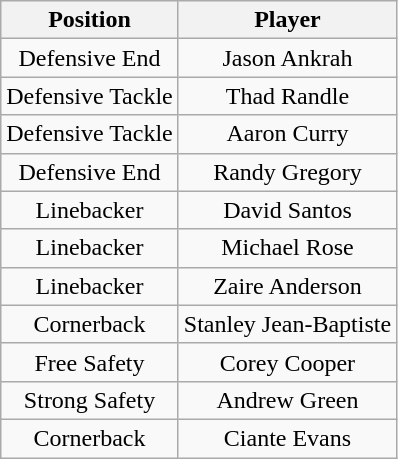<table class="wikitable" style="text-align: center;">
<tr>
<th>Position</th>
<th>Player</th>
</tr>
<tr>
<td>Defensive End</td>
<td>Jason Ankrah</td>
</tr>
<tr>
<td>Defensive Tackle</td>
<td>Thad Randle</td>
</tr>
<tr>
<td>Defensive Tackle</td>
<td>Aaron Curry</td>
</tr>
<tr>
<td>Defensive End</td>
<td>Randy Gregory</td>
</tr>
<tr>
<td>Linebacker</td>
<td>David Santos</td>
</tr>
<tr>
<td>Linebacker</td>
<td>Michael Rose</td>
</tr>
<tr>
<td>Linebacker</td>
<td>Zaire Anderson</td>
</tr>
<tr>
<td>Cornerback</td>
<td>Stanley Jean-Baptiste</td>
</tr>
<tr>
<td>Free Safety</td>
<td>Corey Cooper</td>
</tr>
<tr>
<td>Strong Safety</td>
<td>Andrew Green</td>
</tr>
<tr>
<td>Cornerback</td>
<td>Ciante Evans</td>
</tr>
</table>
